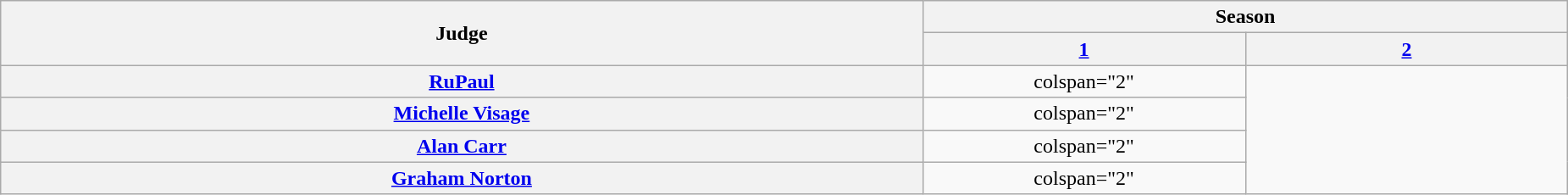<table class="wikitable plainrowheaders" style="text-align:center">
<tr>
<th rowspan="2" style="width:20%;" scope="col">Judge</th>
<th colspan="2">Season</th>
</tr>
<tr>
<th style="width:7%;" scope="colspan"><a href='#'>1</a></th>
<th style="width:7%;" scope="colspan"><a href='#'>2</a></th>
</tr>
<tr>
<th scope="row" style="text-align: center;"><a href='#'>RuPaul</a></th>
<td>colspan="2" </td>
</tr>
<tr>
<th scope="row" style="text-align: center;"><a href='#'>Michelle Visage</a></th>
<td>colspan="2" </td>
</tr>
<tr>
<th scope="row" style="text-align: center;"><a href='#'>Alan Carr</a></th>
<td>colspan="2" </td>
</tr>
<tr>
<th scope="row" style="text-align: center;"><a href='#'>Graham Norton</a></th>
<td>colspan="2" </td>
</tr>
</table>
